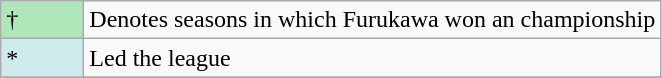<table class="wikitable">
<tr>
<td style="background:#afe6ba; width:3em;">†</td>
<td>Denotes seasons in which Furukawa won an championship</td>
</tr>
<tr>
<td style="background:#CFECEC; width:1em">*</td>
<td>Led the league</td>
</tr>
<tr>
</tr>
</table>
